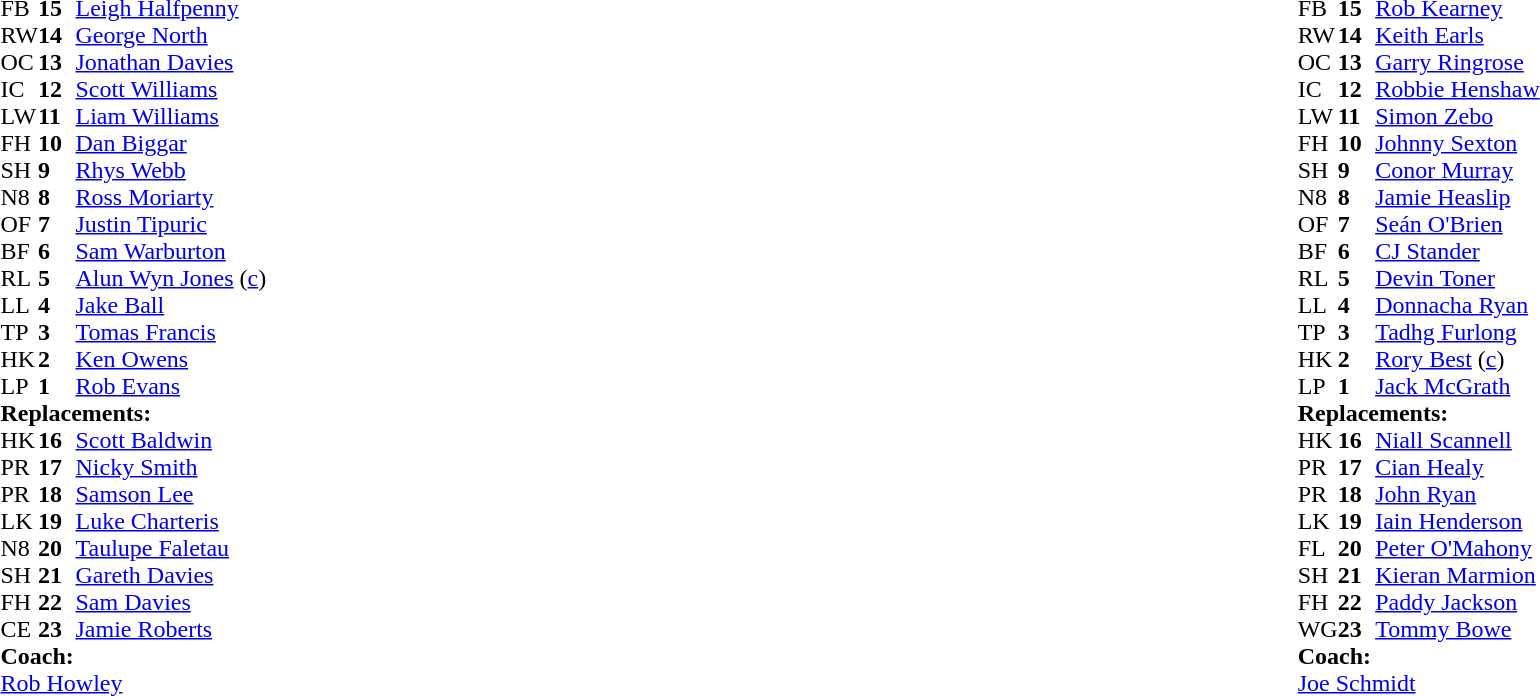<table style="width:100%">
<tr>
<td style="vertical-align:top; width:50%"><br><table cellspacing="0" cellpadding="0">
<tr>
<th width="25"></th>
<th width="25"></th>
</tr>
<tr>
<td>FB</td>
<td><strong>15</strong></td>
<td><a href='#'>Leigh Halfpenny</a></td>
</tr>
<tr>
<td>RW</td>
<td><strong>14</strong></td>
<td><a href='#'>George North</a></td>
</tr>
<tr>
<td>OC</td>
<td><strong>13</strong></td>
<td><a href='#'>Jonathan Davies</a></td>
</tr>
<tr>
<td>IC</td>
<td><strong>12</strong></td>
<td><a href='#'>Scott Williams</a></td>
<td></td>
<td></td>
</tr>
<tr>
<td>LW</td>
<td><strong>11</strong></td>
<td><a href='#'>Liam Williams</a></td>
</tr>
<tr>
<td>FH</td>
<td><strong>10</strong></td>
<td><a href='#'>Dan Biggar</a></td>
<td></td>
<td></td>
</tr>
<tr>
<td>SH</td>
<td><strong>9</strong></td>
<td><a href='#'>Rhys Webb</a></td>
<td></td>
<td></td>
</tr>
<tr>
<td>N8</td>
<td><strong>8</strong></td>
<td><a href='#'>Ross Moriarty</a></td>
<td></td>
<td></td>
</tr>
<tr>
<td>OF</td>
<td><strong>7</strong></td>
<td><a href='#'>Justin Tipuric</a></td>
</tr>
<tr>
<td>BF</td>
<td><strong>6</strong></td>
<td><a href='#'>Sam Warburton</a></td>
</tr>
<tr>
<td>RL</td>
<td><strong>5</strong></td>
<td><a href='#'>Alun Wyn Jones</a> (<a href='#'>c</a>)</td>
</tr>
<tr>
<td>LL</td>
<td><strong>4</strong></td>
<td><a href='#'>Jake Ball</a></td>
<td></td>
<td></td>
</tr>
<tr>
<td>TP</td>
<td><strong>3</strong></td>
<td><a href='#'>Tomas Francis</a></td>
<td></td>
<td></td>
</tr>
<tr>
<td>HK</td>
<td><strong>2</strong></td>
<td><a href='#'>Ken Owens</a></td>
<td></td>
<td></td>
</tr>
<tr>
<td>LP</td>
<td><strong>1</strong></td>
<td><a href='#'>Rob Evans</a></td>
<td></td>
<td></td>
</tr>
<tr>
<td colspan=3><strong>Replacements:</strong></td>
</tr>
<tr>
<td>HK</td>
<td><strong>16</strong></td>
<td><a href='#'>Scott Baldwin</a></td>
<td></td>
<td></td>
</tr>
<tr>
<td>PR</td>
<td><strong>17</strong></td>
<td><a href='#'>Nicky Smith</a></td>
<td></td>
<td></td>
</tr>
<tr>
<td>PR</td>
<td><strong>18</strong></td>
<td><a href='#'>Samson Lee</a></td>
<td></td>
<td></td>
</tr>
<tr>
<td>LK</td>
<td><strong>19</strong></td>
<td><a href='#'>Luke Charteris</a></td>
<td></td>
<td></td>
</tr>
<tr>
<td>N8</td>
<td><strong>20</strong></td>
<td><a href='#'>Taulupe Faletau</a></td>
<td></td>
<td></td>
</tr>
<tr>
<td>SH</td>
<td><strong>21</strong></td>
<td><a href='#'>Gareth Davies</a></td>
<td></td>
<td></td>
</tr>
<tr>
<td>FH</td>
<td><strong>22</strong></td>
<td><a href='#'>Sam Davies</a></td>
<td></td>
<td></td>
</tr>
<tr>
<td>CE</td>
<td><strong>23</strong></td>
<td><a href='#'>Jamie Roberts</a></td>
<td></td>
<td></td>
</tr>
<tr>
<td colspan=3><strong>Coach:</strong></td>
</tr>
<tr>
<td colspan="4"> <a href='#'>Rob Howley</a></td>
</tr>
</table>
</td>
<td style="vertical-align:top"></td>
<td style="vertical-align:top; width:50%"><br><table cellspacing="0" cellpadding="0" style="margin:auto">
<tr>
<th width="25"></th>
<th width="25"></th>
</tr>
<tr>
<td>FB</td>
<td><strong>15</strong></td>
<td><a href='#'>Rob Kearney</a></td>
<td></td>
<td></td>
</tr>
<tr>
<td>RW</td>
<td><strong>14</strong></td>
<td><a href='#'>Keith Earls</a></td>
</tr>
<tr>
<td>OC</td>
<td><strong>13</strong></td>
<td><a href='#'>Garry Ringrose</a></td>
</tr>
<tr>
<td>IC</td>
<td><strong>12</strong></td>
<td><a href='#'>Robbie Henshaw</a></td>
</tr>
<tr>
<td>LW</td>
<td><strong>11</strong></td>
<td><a href='#'>Simon Zebo</a></td>
</tr>
<tr>
<td>FH</td>
<td><strong>10</strong></td>
<td><a href='#'>Johnny Sexton</a></td>
<td></td>
<td></td>
<td></td>
<td></td>
</tr>
<tr>
<td>SH</td>
<td><strong>9</strong></td>
<td><a href='#'>Conor Murray</a></td>
<td></td>
<td></td>
</tr>
<tr>
<td>N8</td>
<td><strong>8</strong></td>
<td><a href='#'>Jamie Heaslip</a></td>
</tr>
<tr>
<td>OF</td>
<td><strong>7</strong></td>
<td><a href='#'>Seán O'Brien</a></td>
</tr>
<tr>
<td>BF</td>
<td><strong>6</strong></td>
<td><a href='#'>CJ Stander</a></td>
<td></td>
<td></td>
</tr>
<tr>
<td>RL</td>
<td><strong>5</strong></td>
<td><a href='#'>Devin Toner</a></td>
<td></td>
<td></td>
</tr>
<tr>
<td>LL</td>
<td><strong>4</strong></td>
<td><a href='#'>Donnacha Ryan</a></td>
</tr>
<tr>
<td>TP</td>
<td><strong>3</strong></td>
<td><a href='#'>Tadhg Furlong</a></td>
<td></td>
<td></td>
</tr>
<tr>
<td>HK</td>
<td><strong>2</strong></td>
<td><a href='#'>Rory Best</a> (<a href='#'>c</a>)</td>
<td></td>
<td></td>
</tr>
<tr>
<td>LP</td>
<td><strong>1</strong></td>
<td><a href='#'>Jack McGrath</a></td>
<td></td>
<td></td>
</tr>
<tr>
<td colspan=3><strong>Replacements:</strong></td>
</tr>
<tr>
<td>HK</td>
<td><strong>16</strong></td>
<td><a href='#'>Niall Scannell</a></td>
<td></td>
<td></td>
</tr>
<tr>
<td>PR</td>
<td><strong>17</strong></td>
<td><a href='#'>Cian Healy</a></td>
<td></td>
<td></td>
</tr>
<tr>
<td>PR</td>
<td><strong>18</strong></td>
<td><a href='#'>John Ryan</a></td>
<td></td>
<td></td>
</tr>
<tr>
<td>LK</td>
<td><strong>19</strong></td>
<td><a href='#'>Iain Henderson</a></td>
<td></td>
<td></td>
</tr>
<tr>
<td>FL</td>
<td><strong>20</strong></td>
<td><a href='#'>Peter O'Mahony</a></td>
<td></td>
<td></td>
</tr>
<tr>
<td>SH</td>
<td><strong>21</strong></td>
<td><a href='#'>Kieran Marmion</a></td>
<td></td>
<td></td>
</tr>
<tr>
<td>FH</td>
<td><strong>22</strong></td>
<td><a href='#'>Paddy Jackson</a></td>
<td></td>
<td></td>
<td></td>
<td></td>
</tr>
<tr>
<td>WG</td>
<td><strong>23</strong></td>
<td><a href='#'>Tommy Bowe</a></td>
<td></td>
<td></td>
</tr>
<tr>
<td colspan=3><strong>Coach:</strong></td>
</tr>
<tr>
<td colspan="4"> <a href='#'>Joe Schmidt</a></td>
</tr>
</table>
</td>
</tr>
</table>
